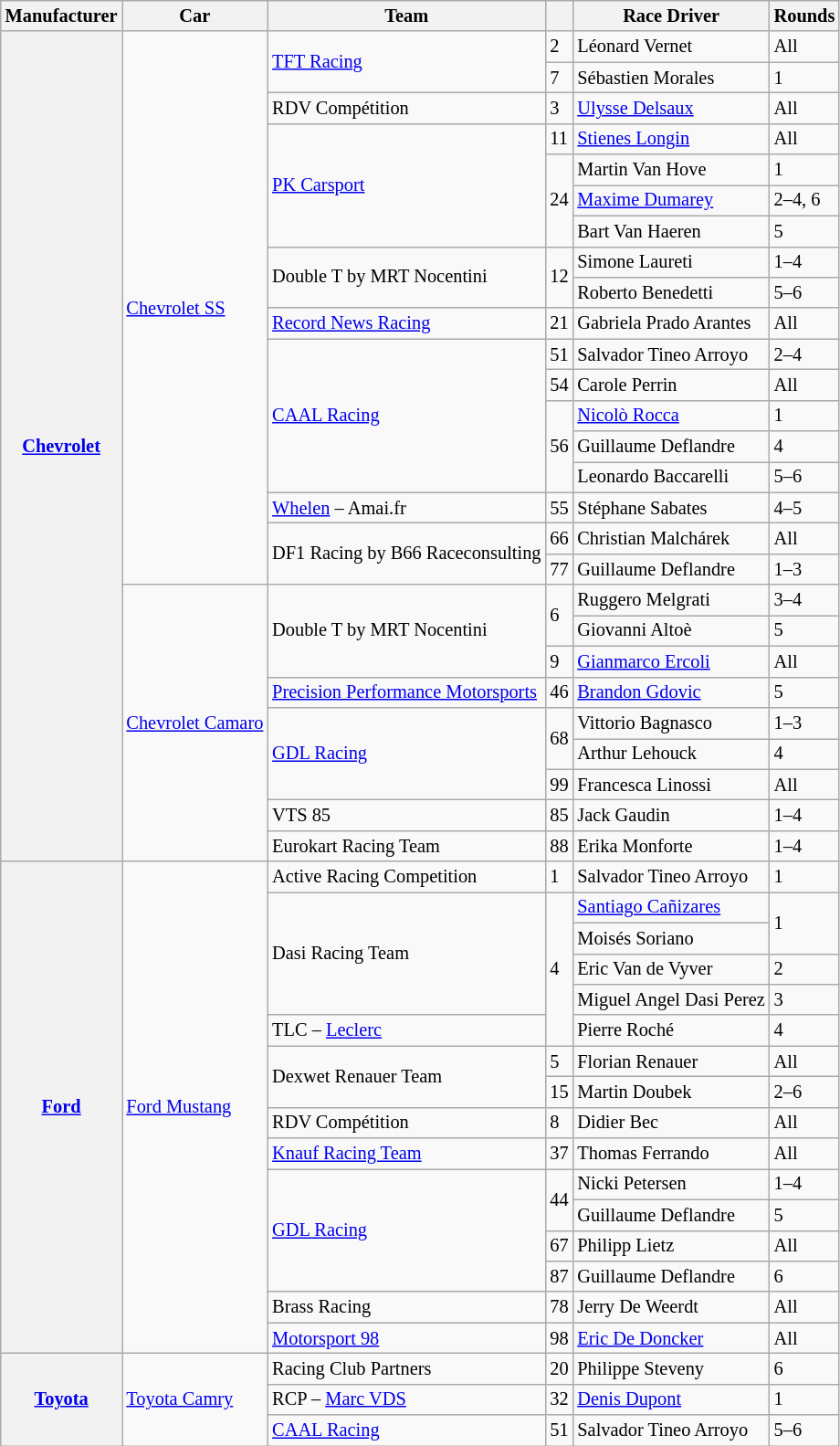<table class="wikitable" style="font-size: 85%">
<tr>
<th>Manufacturer</th>
<th>Car</th>
<th>Team</th>
<th></th>
<th>Race Driver</th>
<th>Rounds</th>
</tr>
<tr>
<th rowspan=27><a href='#'>Chevrolet</a></th>
<td rowspan=18><a href='#'>Chevrolet SS</a></td>
<td rowspan=2> <a href='#'>TFT Racing</a></td>
<td>2</td>
<td> Léonard Vernet</td>
<td>All</td>
</tr>
<tr>
<td>7</td>
<td> Sébastien Morales</td>
<td>1</td>
</tr>
<tr>
<td> RDV Compétition</td>
<td>3</td>
<td> <a href='#'>Ulysse Delsaux</a></td>
<td>All</td>
</tr>
<tr>
<td rowspan=4> <a href='#'>PK Carsport</a></td>
<td>11</td>
<td> <a href='#'>Stienes Longin</a></td>
<td>All</td>
</tr>
<tr>
<td rowspan=3>24</td>
<td> Martin Van Hove</td>
<td>1</td>
</tr>
<tr>
<td> <a href='#'>Maxime Dumarey</a></td>
<td>2–4, 6</td>
</tr>
<tr>
<td> Bart Van Haeren</td>
<td>5</td>
</tr>
<tr>
<td rowspan=2> Double T by MRT Nocentini</td>
<td rowspan=2>12</td>
<td> Simone Laureti</td>
<td>1–4</td>
</tr>
<tr>
<td> Roberto Benedetti</td>
<td>5–6</td>
</tr>
<tr>
<td> <a href='#'>Record News Racing</a></td>
<td>21</td>
<td> Gabriela Prado Arantes</td>
<td>All</td>
</tr>
<tr>
<td rowspan=5> <a href='#'>CAAL Racing</a></td>
<td>51</td>
<td> Salvador Tineo Arroyo</td>
<td>2–4</td>
</tr>
<tr>
<td>54</td>
<td> Carole Perrin</td>
<td>All</td>
</tr>
<tr>
<td rowspan=3>56</td>
<td> <a href='#'>Nicolò Rocca</a></td>
<td>1</td>
</tr>
<tr>
<td> Guillaume Deflandre</td>
<td>4</td>
</tr>
<tr>
<td> Leonardo Baccarelli</td>
<td>5–6</td>
</tr>
<tr>
<td> <a href='#'>Whelen</a> – Amai.fr</td>
<td>55</td>
<td> Stéphane Sabates</td>
<td>4–5</td>
</tr>
<tr>
<td rowspan=2> DF1 Racing by B66 Raceconsulting</td>
<td>66</td>
<td> Christian Malchárek</td>
<td>All</td>
</tr>
<tr>
<td>77</td>
<td> Guillaume Deflandre</td>
<td>1–3</td>
</tr>
<tr>
<td rowspan=9><a href='#'>Chevrolet Camaro</a></td>
<td rowspan=3> Double T by MRT Nocentini</td>
<td rowspan=2>6</td>
<td> Ruggero Melgrati</td>
<td>3–4</td>
</tr>
<tr>
<td> Giovanni Altoè</td>
<td>5</td>
</tr>
<tr>
<td>9</td>
<td> <a href='#'>Gianmarco Ercoli</a></td>
<td>All</td>
</tr>
<tr>
<td> <a href='#'>Precision Performance Motorsports</a></td>
<td>46</td>
<td> <a href='#'>Brandon Gdovic</a></td>
<td>5</td>
</tr>
<tr>
<td rowspan=3> <a href='#'>GDL Racing</a></td>
<td rowspan=2>68</td>
<td> Vittorio Bagnasco</td>
<td>1–3</td>
</tr>
<tr>
<td> Arthur Lehouck</td>
<td>4</td>
</tr>
<tr>
<td>99</td>
<td> Francesca Linossi</td>
<td>All</td>
</tr>
<tr>
<td> VTS 85</td>
<td>85</td>
<td> Jack Gaudin</td>
<td>1–4</td>
</tr>
<tr>
<td> Eurokart Racing Team</td>
<td>88</td>
<td> Erika Monforte</td>
<td>1–4</td>
</tr>
<tr>
<th rowspan=16><a href='#'>Ford</a></th>
<td rowspan=16><a href='#'>Ford Mustang</a></td>
<td> Active Racing Competition</td>
<td>1</td>
<td> Salvador Tineo Arroyo</td>
<td>1</td>
</tr>
<tr>
<td rowspan=4> Dasi Racing Team</td>
<td rowspan=5>4</td>
<td> <a href='#'>Santiago Cañizares</a></td>
<td rowspan=2>1</td>
</tr>
<tr>
<td> Moisés Soriano</td>
</tr>
<tr>
<td> Eric Van de Vyver</td>
<td>2</td>
</tr>
<tr>
<td> Miguel Angel Dasi Perez</td>
<td>3</td>
</tr>
<tr>
<td> TLC – <a href='#'>Leclerc</a></td>
<td> Pierre Roché</td>
<td>4</td>
</tr>
<tr>
<td rowspan=2> Dexwet Renauer Team</td>
<td>5</td>
<td> Florian Renauer</td>
<td>All</td>
</tr>
<tr>
<td>15</td>
<td> Martin Doubek</td>
<td>2–6</td>
</tr>
<tr>
<td> RDV Compétition</td>
<td>8</td>
<td> Didier Bec</td>
<td>All</td>
</tr>
<tr>
<td> <a href='#'>Knauf Racing Team</a></td>
<td>37</td>
<td> Thomas Ferrando</td>
<td>All</td>
</tr>
<tr>
<td rowspan=4> <a href='#'>GDL Racing</a></td>
<td rowspan=2>44</td>
<td> Nicki Petersen</td>
<td>1–4</td>
</tr>
<tr>
<td> Guillaume Deflandre</td>
<td>5</td>
</tr>
<tr>
<td>67</td>
<td> Philipp Lietz</td>
<td>All</td>
</tr>
<tr>
<td>87</td>
<td> Guillaume Deflandre</td>
<td>6</td>
</tr>
<tr>
<td> Brass Racing</td>
<td>78</td>
<td> Jerry De Weerdt</td>
<td>All</td>
</tr>
<tr>
<td> <a href='#'>Motorsport 98</a></td>
<td>98</td>
<td> <a href='#'>Eric De Doncker</a></td>
<td>All</td>
</tr>
<tr>
<th rowspan=3><a href='#'>Toyota</a></th>
<td rowspan=3><a href='#'>Toyota Camry</a></td>
<td> Racing Club Partners</td>
<td>20</td>
<td> Philippe Steveny</td>
<td>6</td>
</tr>
<tr>
<td> RCP – <a href='#'>Marc VDS</a></td>
<td>32</td>
<td> <a href='#'>Denis Dupont</a></td>
<td>1</td>
</tr>
<tr>
<td> <a href='#'>CAAL Racing</a></td>
<td>51</td>
<td> Salvador Tineo Arroyo</td>
<td>5–6</td>
</tr>
</table>
